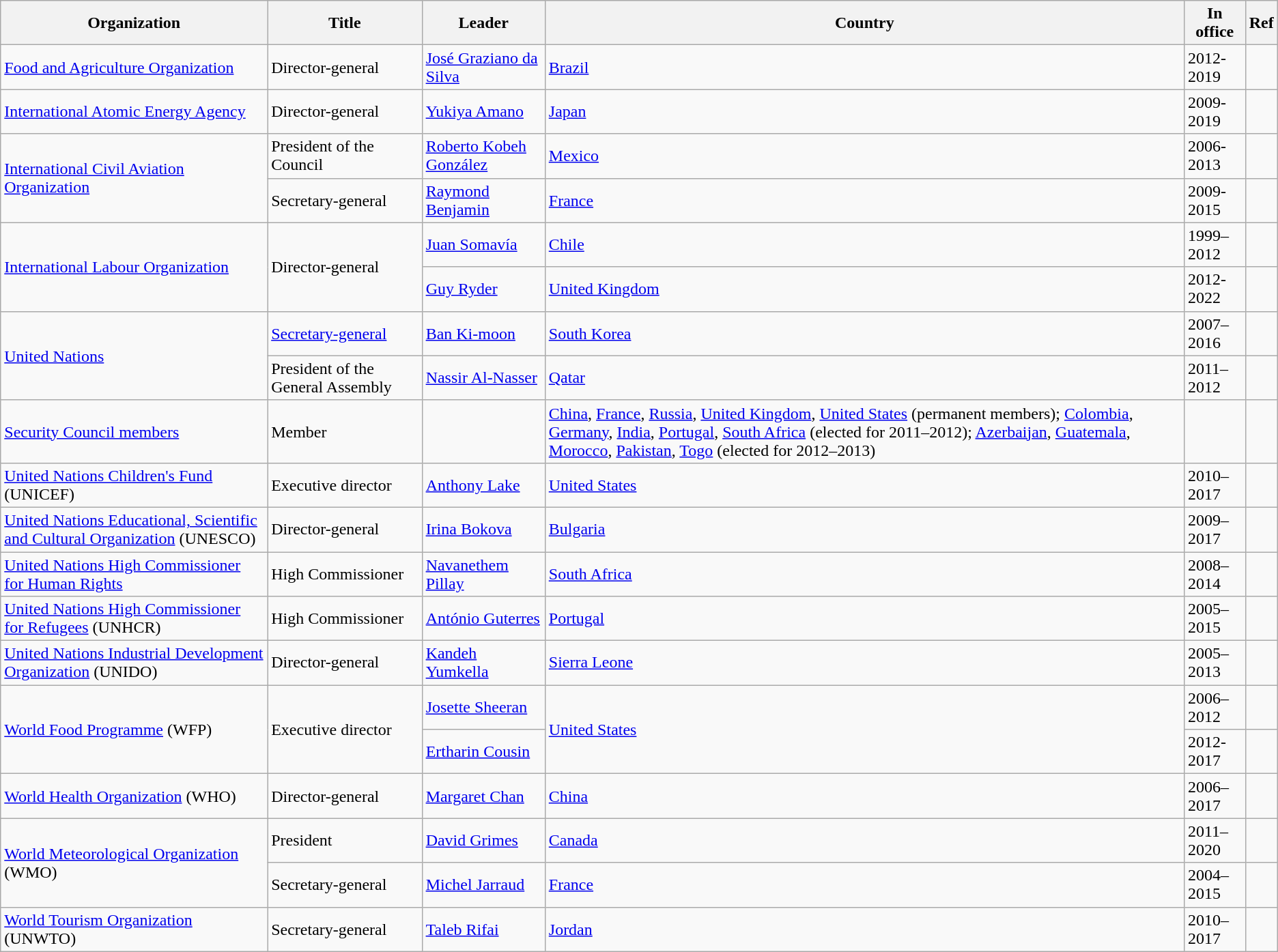<table class="wikitable unsortable">
<tr>
<th>Organization</th>
<th>Title</th>
<th>Leader</th>
<th>Country</th>
<th>In office</th>
<th>Ref</th>
</tr>
<tr>
<td><a href='#'>Food and Agriculture Organization</a></td>
<td>Director-general</td>
<td><a href='#'>José Graziano da Silva</a></td>
<td><a href='#'>Brazil</a></td>
<td>2012-2019</td>
<td></td>
</tr>
<tr>
<td><a href='#'>International Atomic Energy Agency</a></td>
<td>Director-general</td>
<td><a href='#'>Yukiya Amano</a></td>
<td><a href='#'>Japan</a></td>
<td>2009-2019</td>
<td></td>
</tr>
<tr>
<td rowspan="2"><a href='#'>International Civil Aviation Organization</a></td>
<td>President of the Council</td>
<td><a href='#'>Roberto Kobeh González</a></td>
<td><a href='#'>Mexico</a></td>
<td>2006-2013</td>
<td></td>
</tr>
<tr>
<td>Secretary-general</td>
<td><a href='#'>Raymond Benjamin</a></td>
<td><a href='#'>France</a></td>
<td>2009-2015</td>
<td></td>
</tr>
<tr>
<td rowspan="2"><a href='#'>International Labour Organization</a></td>
<td rowspan="2">Director-general</td>
<td><a href='#'>Juan Somavía</a></td>
<td><a href='#'>Chile</a></td>
<td>1999–2012</td>
<td></td>
</tr>
<tr>
<td><a href='#'>Guy Ryder</a></td>
<td><a href='#'>United Kingdom</a></td>
<td>2012-2022</td>
<td></td>
</tr>
<tr>
<td rowspan="2"><a href='#'>United Nations</a></td>
<td><a href='#'>Secretary-general</a></td>
<td><a href='#'>Ban Ki-moon</a></td>
<td><a href='#'>South Korea</a></td>
<td>2007–2016</td>
<td></td>
</tr>
<tr>
<td>President of the General Assembly</td>
<td><a href='#'>Nassir Al-Nasser</a></td>
<td><a href='#'>Qatar</a></td>
<td>2011–2012</td>
<td></td>
</tr>
<tr>
<td><a href='#'>Security Council members</a></td>
<td>Member</td>
<td></td>
<td><a href='#'>China</a>, <a href='#'>France</a>, <a href='#'>Russia</a>, <a href='#'>United Kingdom</a>, <a href='#'>United States</a> (permanent members); <a href='#'>Colombia</a>, <a href='#'>Germany</a>, <a href='#'>India</a>, <a href='#'>Portugal</a>, <a href='#'>South Africa</a> (elected for 2011–2012); <a href='#'>Azerbaijan</a>, <a href='#'>Guatemala</a>, <a href='#'>Morocco</a>, <a href='#'>Pakistan</a>, <a href='#'>Togo</a> (elected for 2012–2013)</td>
<td></td>
<td></td>
</tr>
<tr>
<td><a href='#'>United Nations Children's Fund</a> (UNICEF)</td>
<td>Executive director</td>
<td><a href='#'>Anthony Lake</a></td>
<td><a href='#'>United States</a></td>
<td>2010–2017</td>
<td></td>
</tr>
<tr>
<td><a href='#'>United Nations Educational, Scientific and Cultural Organization</a> (UNESCO)</td>
<td>Director-general</td>
<td><a href='#'>Irina Bokova</a></td>
<td><a href='#'>Bulgaria</a></td>
<td>2009–2017</td>
<td></td>
</tr>
<tr>
<td><a href='#'>United Nations High Commissioner for Human Rights</a></td>
<td>High Commissioner</td>
<td><a href='#'>Navanethem Pillay</a></td>
<td><a href='#'>South Africa</a></td>
<td>2008–2014</td>
<td></td>
</tr>
<tr>
<td><a href='#'>United Nations High Commissioner for Refugees</a> (UNHCR)</td>
<td>High Commissioner</td>
<td><a href='#'>António Guterres</a></td>
<td><a href='#'>Portugal</a></td>
<td>2005–2015</td>
<td></td>
</tr>
<tr>
<td><a href='#'>United Nations Industrial Development Organization</a> (UNIDO)</td>
<td>Director-general</td>
<td><a href='#'>Kandeh Yumkella</a></td>
<td><a href='#'>Sierra Leone</a></td>
<td>2005–2013</td>
<td></td>
</tr>
<tr>
<td rowspan="2"><a href='#'>World Food Programme</a> (WFP)</td>
<td rowspan="2">Executive director</td>
<td><a href='#'>Josette Sheeran</a></td>
<td rowspan="2"><a href='#'>United States</a></td>
<td>2006–2012</td>
<td></td>
</tr>
<tr>
<td><a href='#'>Ertharin Cousin</a></td>
<td>2012-2017</td>
<td></td>
</tr>
<tr>
<td><a href='#'>World Health Organization</a> (WHO)</td>
<td>Director-general</td>
<td><a href='#'>Margaret Chan</a></td>
<td><a href='#'>China</a></td>
<td>2006–2017</td>
<td></td>
</tr>
<tr>
<td rowspan="2"><a href='#'>World Meteorological Organization</a> (WMO)</td>
<td>President</td>
<td><a href='#'>David Grimes</a></td>
<td><a href='#'>Canada</a></td>
<td>2011–2020</td>
<td></td>
</tr>
<tr>
<td>Secretary-general</td>
<td><a href='#'>Michel Jarraud</a></td>
<td><a href='#'>France</a></td>
<td>2004–2015</td>
<td></td>
</tr>
<tr>
<td><a href='#'>World Tourism Organization</a> (UNWTO)</td>
<td>Secretary-general</td>
<td><a href='#'>Taleb Rifai</a></td>
<td><a href='#'>Jordan</a></td>
<td>2010–2017</td>
<td></td>
</tr>
</table>
